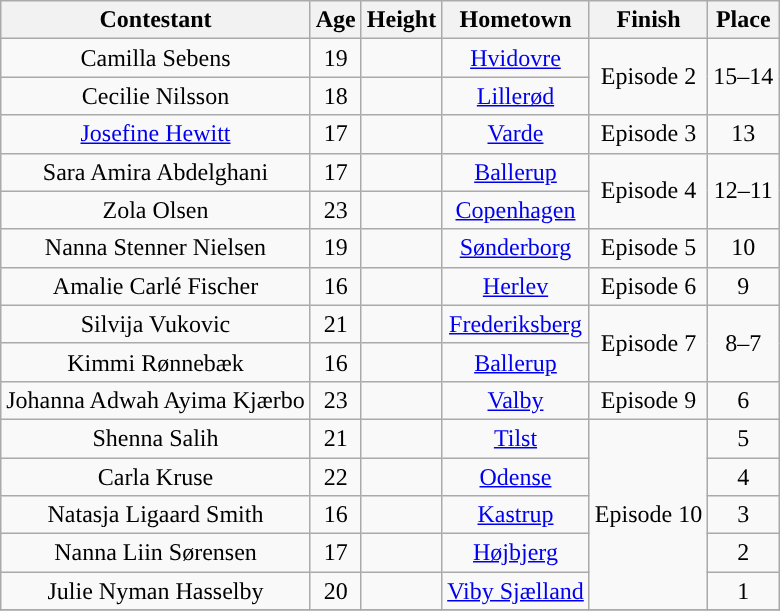<table class="wikitable sortable" style="text-align:center;">
<tr>
<th>Contestant</th>
<th>Age</th>
<th>Height</th>
<th>Hometown</th>
<th>Finish</th>
<th>Place</th>
</tr>
<tr>
<td>Camilla Sebens</td>
<td>19</td>
<td></td>
<td><a href='#'>Hvidovre</a></td>
<td rowspan="2">Episode 2</td>
<td rowspan="2">15–14</td>
</tr>
<tr>
<td>Cecilie Nilsson</td>
<td>18</td>
<td></td>
<td><a href='#'>Lillerød</a></td>
</tr>
<tr>
<td><a href='#'>Josefine Hewitt</a></td>
<td>17</td>
<td></td>
<td><a href='#'>Varde</a></td>
<td>Episode 3</td>
<td>13</td>
</tr>
<tr>
<td>Sara Amira Abdelghani</td>
<td>17</td>
<td></td>
<td><a href='#'>Ballerup</a></td>
<td rowspan="2">Episode 4</td>
<td rowspan="2">12–11</td>
</tr>
<tr>
<td>Zola Olsen</td>
<td>23</td>
<td></td>
<td><a href='#'>Copenhagen</a></td>
</tr>
<tr>
<td>Nanna Stenner Nielsen</td>
<td>19</td>
<td></td>
<td><a href='#'>Sønderborg</a></td>
<td>Episode 5</td>
<td>10</td>
</tr>
<tr>
<td>Amalie Carlé Fischer</td>
<td>16</td>
<td></td>
<td><a href='#'>Herlev</a></td>
<td>Episode 6</td>
<td>9</td>
</tr>
<tr>
<td>Silvija Vukovic</td>
<td>21</td>
<td></td>
<td><a href='#'>Frederiksberg</a></td>
<td rowspan="2">Episode 7</td>
<td rowspan="2">8–7</td>
</tr>
<tr>
<td>Kimmi Rønnebæk</td>
<td>16</td>
<td></td>
<td><a href='#'>Ballerup</a></td>
</tr>
<tr>
<td>Johanna Adwah Ayima Kjærbo</td>
<td>23</td>
<td></td>
<td><a href='#'>Valby</a></td>
<td>Episode 9</td>
<td>6</td>
</tr>
<tr>
<td>Shenna Salih</td>
<td>21</td>
<td></td>
<td><a href='#'>Tilst</a></td>
<td rowspan="5">Episode 10</td>
<td>5</td>
</tr>
<tr>
<td>Carla Kruse</td>
<td>22</td>
<td></td>
<td><a href='#'>Odense</a></td>
<td>4</td>
</tr>
<tr>
<td>Natasja Ligaard Smith</td>
<td>16</td>
<td></td>
<td><a href='#'>Kastrup</a></td>
<td>3</td>
</tr>
<tr>
<td>Nanna Liin Sørensen</td>
<td>17</td>
<td></td>
<td><a href='#'>Højbjerg</a></td>
<td>2</td>
</tr>
<tr>
<td>Julie Nyman Hasselby</td>
<td>20</td>
<td></td>
<td><a href='#'>Viby Sjælland</a></td>
<td>1</td>
</tr>
<tr>
</tr>
</table>
